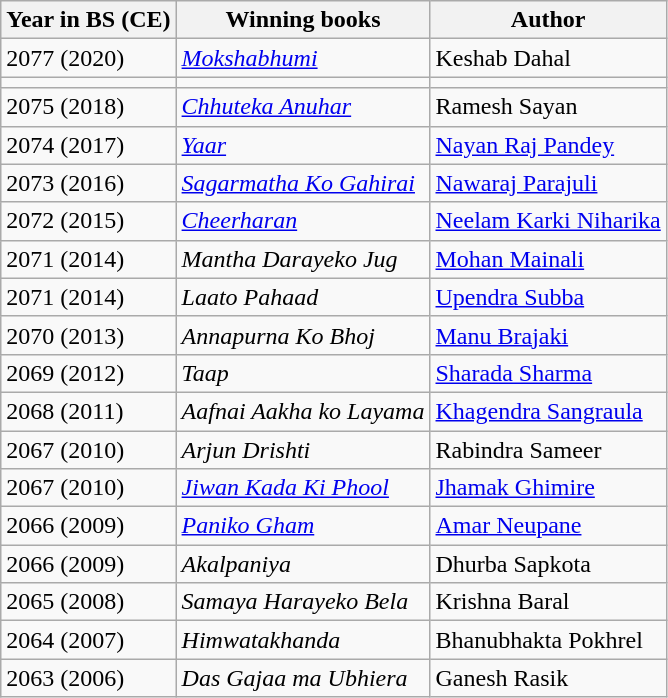<table class="wikitable">
<tr>
<th>Year in BS (CE)</th>
<th>Winning books</th>
<th>Author</th>
</tr>
<tr>
<td>2077 (2020)</td>
<td><em><a href='#'>Mokshabhumi</a></em></td>
<td>Keshab Dahal</td>
</tr>
<tr>
<td></td>
<td></td>
<td></td>
</tr>
<tr>
<td>2075 (2018)</td>
<td><em><a href='#'>Chhuteka Anuhar</a></em></td>
<td>Ramesh Sayan</td>
</tr>
<tr>
<td>2074 (2017)</td>
<td><a href='#'><em>Yaar</em></a></td>
<td><a href='#'>Nayan Raj Pandey</a></td>
</tr>
<tr>
<td>2073 (2016)</td>
<td><em><a href='#'>Sagarmatha Ko Gahirai</a></em></td>
<td><a href='#'>Nawaraj Parajuli</a></td>
</tr>
<tr>
<td>2072 (2015)</td>
<td><em><a href='#'>Cheerharan</a></em></td>
<td><a href='#'>Neelam Karki Niharika</a></td>
</tr>
<tr>
<td>2071 (2014)</td>
<td><em>Mantha Darayeko Jug</em></td>
<td><a href='#'>Mohan Mainali</a></td>
</tr>
<tr>
<td>2071 (2014)</td>
<td><em>Laato Pahaad</em></td>
<td><a href='#'>Upendra Subba</a></td>
</tr>
<tr>
<td>2070 (2013)</td>
<td><em>Annapurna Ko Bhoj</em></td>
<td><a href='#'>Manu Brajaki</a></td>
</tr>
<tr>
<td>2069 (2012)</td>
<td><em>Taap</em></td>
<td><a href='#'>Sharada Sharma</a></td>
</tr>
<tr>
<td>2068 (2011)</td>
<td><em>Aafnai Aakha ko Layama</em></td>
<td><a href='#'>Khagendra Sangraula</a></td>
</tr>
<tr>
<td>2067 (2010)</td>
<td><em>Arjun Drishti</em></td>
<td>Rabindra Sameer</td>
</tr>
<tr>
<td>2067 (2010)</td>
<td><em><a href='#'>Jiwan Kada Ki Phool</a></em></td>
<td><a href='#'>Jhamak Ghimire</a></td>
</tr>
<tr>
<td>2066 (2009)</td>
<td><em><a href='#'>Paniko Gham</a></em></td>
<td><a href='#'>Amar Neupane</a></td>
</tr>
<tr>
<td>2066 (2009)</td>
<td><em>Akalpaniya</em></td>
<td>Dhurba Sapkota</td>
</tr>
<tr>
<td>2065 (2008)</td>
<td><em>Samaya Harayeko Bela</em></td>
<td>Krishna Baral</td>
</tr>
<tr>
<td>2064 (2007)</td>
<td><em>Himwatakhanda</em></td>
<td>Bhanubhakta Pokhrel</td>
</tr>
<tr>
<td>2063 (2006)</td>
<td><em>Das Gajaa ma Ubhiera</em></td>
<td>Ganesh Rasik</td>
</tr>
</table>
